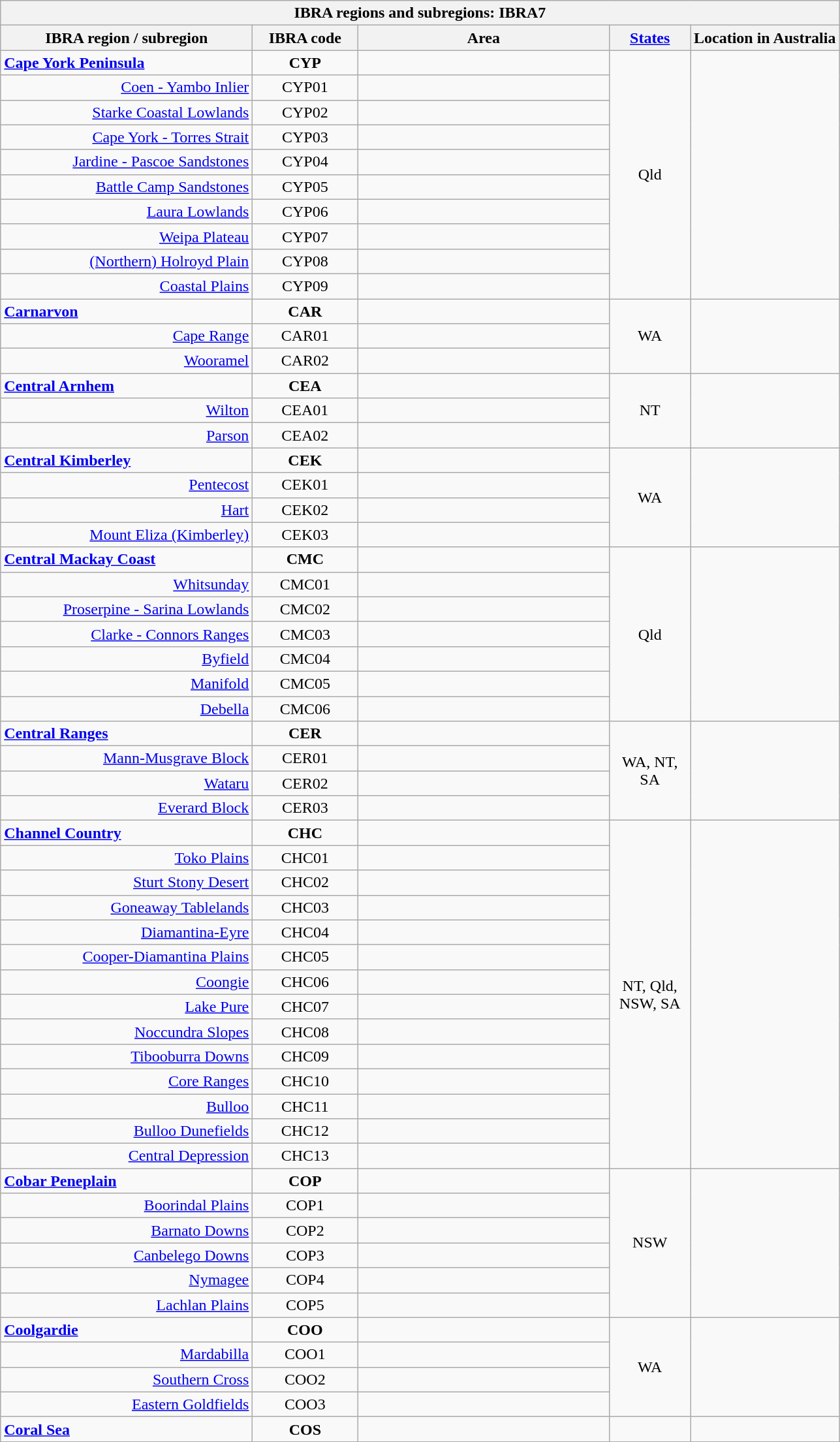<table class="wikitable sortable">
<tr>
<th colspan=5>IBRA regions and subregions: IBRA7</th>
</tr>
<tr>
<th scope="col" style="width:250px;">IBRA region / subregion</th>
<th scope="col" style="width:100px;">IBRA code</th>
<th scope="col" style="width:250px;">Area</th>
<th scope="col" style="width:75px;"><a href='#'>States</a></th>
<th>Location in Australia</th>
</tr>
<tr>
<td><strong><a href='#'>Cape York Peninsula</a></strong></td>
<td style="text-align:center;"><strong>CYP</strong></td>
<td align="right"><strong></strong></td>
<td style="text-align:center;" rowspan="10">Qld</td>
<td style="text-align:center;" rowspan="10"></td>
</tr>
<tr>
<td align="right"><a href='#'>Coen - Yambo Inlier</a></td>
<td style="text-align:center;">CYP01</td>
<td align="right"></td>
</tr>
<tr>
<td align="right"><a href='#'>Starke Coastal Lowlands</a></td>
<td style="text-align:center;">CYP02</td>
<td align="right"></td>
</tr>
<tr>
<td align="right"><a href='#'>Cape York - Torres Strait</a></td>
<td style="text-align:center;">CYP03</td>
<td align="right"></td>
</tr>
<tr>
<td align="right"><a href='#'>Jardine - Pascoe Sandstones</a></td>
<td style="text-align:center;">CYP04</td>
<td align="right"></td>
</tr>
<tr>
<td align="right"><a href='#'>Battle Camp Sandstones</a></td>
<td style="text-align:center;">CYP05</td>
<td align="right"></td>
</tr>
<tr>
<td align="right"><a href='#'>Laura Lowlands</a></td>
<td style="text-align:center;">CYP06</td>
<td align="right"></td>
</tr>
<tr>
<td align="right"><a href='#'>Weipa Plateau</a></td>
<td style="text-align:center;">CYP07</td>
<td align="right"></td>
</tr>
<tr>
<td align="right"><a href='#'>(Northern) Holroyd Plain</a></td>
<td style="text-align:center;">CYP08</td>
<td align="right"></td>
</tr>
<tr>
<td align="right"><a href='#'>Coastal Plains</a></td>
<td style="text-align:center;">CYP09</td>
<td align="right"></td>
</tr>
<tr>
<td><strong><a href='#'>Carnarvon</a></strong></td>
<td style="text-align:center;"><strong>CAR</strong></td>
<td align="right"><strong></strong></td>
<td style="text-align:center;" rowspan="3">WA</td>
<td style="text-align:center;" rowspan="3"></td>
</tr>
<tr>
<td align="right"><a href='#'>Cape Range</a></td>
<td style="text-align:center;">CAR01</td>
<td align="right"></td>
</tr>
<tr>
<td align="right"><a href='#'>Wooramel</a></td>
<td style="text-align:center;">CAR02</td>
<td align="right"></td>
</tr>
<tr>
<td><strong><a href='#'>Central Arnhem</a></strong></td>
<td style="text-align:center;"><strong>CEA</strong></td>
<td align="right"><strong></strong></td>
<td style="text-align:center;" rowspan="3">NT</td>
<td style="text-align:center;" rowspan="3"></td>
</tr>
<tr>
<td align="right"><a href='#'>Wilton</a></td>
<td style="text-align:center;">CEA01</td>
<td align="right"></td>
</tr>
<tr>
<td align="right"><a href='#'>Parson</a></td>
<td style="text-align:center;">CEA02</td>
<td align="right"></td>
</tr>
<tr>
<td><strong><a href='#'>Central Kimberley</a></strong></td>
<td style="text-align:center;"><strong>CEK</strong></td>
<td align="right"><strong></strong></td>
<td style="text-align:center;" rowspan="4">WA</td>
<td style="text-align:center;" rowspan="4"></td>
</tr>
<tr>
<td align="right"><a href='#'>Pentecost</a></td>
<td style="text-align:center;">CEK01</td>
<td align="right"></td>
</tr>
<tr>
<td align="right"><a href='#'>Hart</a></td>
<td style="text-align:center;">CEK02</td>
<td align="right"></td>
</tr>
<tr>
<td align="right"><a href='#'>Mount Eliza (Kimberley)</a></td>
<td style="text-align:center;">CEK03</td>
<td align="right"></td>
</tr>
<tr>
<td><strong><a href='#'>Central Mackay Coast</a></strong></td>
<td style="text-align:center;"><strong>CMC</strong></td>
<td align="right"><strong></strong></td>
<td style="text-align:center;" rowspan="7">Qld</td>
<td style="text-align:center;" rowspan="7"></td>
</tr>
<tr>
<td align="right"><a href='#'>Whitsunday</a></td>
<td style="text-align:center;">CMC01</td>
<td align="right"></td>
</tr>
<tr>
<td align="right"><a href='#'>Proserpine - Sarina Lowlands</a></td>
<td style="text-align:center;">CMC02</td>
<td align="right"></td>
</tr>
<tr>
<td align="right"><a href='#'>Clarke - Connors Ranges</a></td>
<td style="text-align:center;">CMC03</td>
<td align="right"></td>
</tr>
<tr>
<td align="right"><a href='#'>Byfield</a></td>
<td style="text-align:center;">CMC04</td>
<td align="right"></td>
</tr>
<tr>
<td align="right"><a href='#'>Manifold</a></td>
<td style="text-align:center;">CMC05</td>
<td align="right"></td>
</tr>
<tr>
<td align="right"><a href='#'>Debella</a></td>
<td style="text-align:center;">CMC06</td>
<td align="right"></td>
</tr>
<tr>
<td><strong><a href='#'>Central Ranges</a></strong></td>
<td style="text-align:center;"><strong>CER</strong></td>
<td align="right"><strong></strong></td>
<td style="text-align:center;" rowspan="4">WA, NT, SA</td>
<td style="text-align:center;" rowspan="4"></td>
</tr>
<tr>
<td align="right"><a href='#'>Mann-Musgrave Block</a></td>
<td style="text-align:center;">CER01</td>
<td align="right"></td>
</tr>
<tr>
<td align="right"><a href='#'>Wataru</a></td>
<td style="text-align:center;">CER02</td>
<td align="right"></td>
</tr>
<tr>
<td align="right"><a href='#'>Everard Block</a></td>
<td style="text-align:center;">CER03</td>
<td align="right"></td>
</tr>
<tr>
<td><strong><a href='#'>Channel Country</a></strong></td>
<td style="text-align:center;"><strong>CHC</strong></td>
<td align="right"><strong></strong></td>
<td style="text-align:center;" rowspan="14">NT, Qld, NSW, SA</td>
<td style="text-align:center;" rowspan="14"></td>
</tr>
<tr>
<td align="right"><a href='#'>Toko Plains</a></td>
<td style="text-align:center;">CHC01</td>
<td align="right"></td>
</tr>
<tr>
<td align="right"><a href='#'>Sturt Stony Desert</a></td>
<td style="text-align:center;">CHC02</td>
<td align="right"></td>
</tr>
<tr>
<td align="right"><a href='#'>Goneaway Tablelands</a></td>
<td style="text-align:center;">CHC03</td>
<td align="right"></td>
</tr>
<tr>
<td align="right"><a href='#'>Diamantina-Eyre</a></td>
<td style="text-align:center;">CHC04</td>
<td align="right"></td>
</tr>
<tr>
<td align="right"><a href='#'>Cooper-Diamantina Plains</a></td>
<td style="text-align:center;">CHC05</td>
<td align="right"></td>
</tr>
<tr>
<td align="right"><a href='#'>Coongie</a></td>
<td style="text-align:center;">CHC06</td>
<td align="right"></td>
</tr>
<tr>
<td align="right"><a href='#'>Lake Pure</a></td>
<td style="text-align:center;">CHC07</td>
<td align="right"></td>
</tr>
<tr>
<td align="right"><a href='#'>Noccundra Slopes</a></td>
<td style="text-align:center;">CHC08</td>
<td align="right"></td>
</tr>
<tr>
<td align="right"><a href='#'>Tibooburra Downs</a></td>
<td style="text-align:center;">CHC09</td>
<td align="right"></td>
</tr>
<tr>
<td align="right"><a href='#'>Core Ranges</a></td>
<td style="text-align:center;">CHC10</td>
<td align="right"></td>
</tr>
<tr>
<td align="right"><a href='#'>Bulloo</a></td>
<td style="text-align:center;">CHC11</td>
<td align="right"></td>
</tr>
<tr>
<td align="right"><a href='#'>Bulloo Dunefields</a></td>
<td style="text-align:center;">CHC12</td>
<td align="right"></td>
</tr>
<tr>
<td align="right"><a href='#'>Central Depression</a></td>
<td style="text-align:center;">CHC13</td>
<td align="right"></td>
</tr>
<tr>
<td><strong><a href='#'>Cobar Peneplain</a></strong></td>
<td style="text-align:center;"><strong>COP</strong></td>
<td align="right"><strong></strong></td>
<td style="text-align:center;" rowspan="6">NSW</td>
<td style="text-align:center;" rowspan="6"></td>
</tr>
<tr>
<td align="right"><a href='#'>Boorindal Plains</a></td>
<td style="text-align:center;">COP1</td>
<td align="right"></td>
</tr>
<tr>
<td align="right"><a href='#'>Barnato Downs</a></td>
<td style="text-align:center;">COP2</td>
<td align="right"></td>
</tr>
<tr>
<td align="right"><a href='#'>Canbelego Downs</a></td>
<td style="text-align:center;">COP3</td>
<td align="right"></td>
</tr>
<tr>
<td align="right"><a href='#'>Nymagee</a></td>
<td style="text-align:center;">COP4</td>
<td align="right"></td>
</tr>
<tr>
<td align="right"><a href='#'>Lachlan Plains</a></td>
<td style="text-align:center;">COP5</td>
<td align="right"></td>
</tr>
<tr>
<td><strong><a href='#'>Coolgardie</a></strong></td>
<td style="text-align:center;"><strong>COO</strong></td>
<td align="right"><strong></strong></td>
<td style="text-align:center;" rowspan="4">WA</td>
<td style="text-align:center;" rowspan="4"></td>
</tr>
<tr>
<td align="right"><a href='#'>Mardabilla</a></td>
<td style="text-align:center;">COO1</td>
<td align="right"></td>
</tr>
<tr>
<td align="right"><a href='#'>Southern Cross</a></td>
<td style="text-align:center;">COO2</td>
<td align="right"></td>
</tr>
<tr>
<td align="right"><a href='#'>Eastern Goldfields</a></td>
<td style="text-align:center;">COO3</td>
<td align="right"></td>
</tr>
<tr>
<td><strong><a href='#'>Coral Sea</a></strong></td>
<td style="text-align:center;"><strong>COS</strong></td>
<td align="right"><strong></strong></td>
<td style="text-align:center;"></td>
<td style="text-align:center;"></td>
</tr>
</table>
